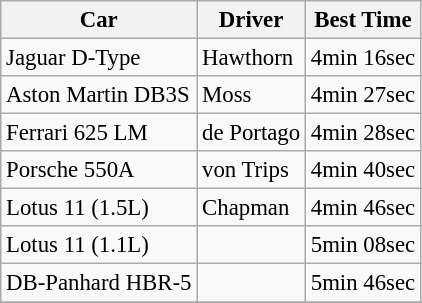<table class="wikitable" style="font-size: 95%;">
<tr>
<th>Car</th>
<th>Driver</th>
<th>Best Time</th>
</tr>
<tr>
<td>Jaguar D-Type</td>
<td>Hawthorn</td>
<td>4min 16sec</td>
</tr>
<tr>
<td>Aston Martin DB3S</td>
<td>Moss</td>
<td>4min 27sec</td>
</tr>
<tr>
<td>Ferrari 625 LM</td>
<td>de Portago</td>
<td>4min 28sec</td>
</tr>
<tr>
<td>Porsche 550A</td>
<td>von Trips</td>
<td>4min 40sec</td>
</tr>
<tr>
<td>Lotus 11 (1.5L)</td>
<td>Chapman</td>
<td>4min 46sec</td>
</tr>
<tr>
<td>Lotus 11 (1.1L)</td>
<td></td>
<td>5min 08sec</td>
</tr>
<tr>
<td>DB-Panhard HBR-5</td>
<td></td>
<td>5min 46sec</td>
</tr>
<tr>
</tr>
</table>
